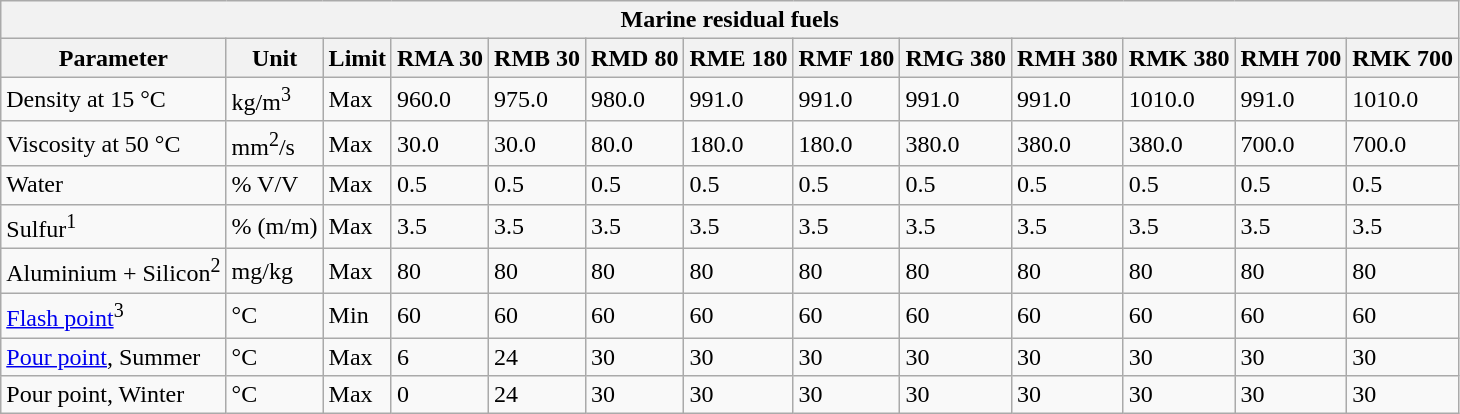<table class="wikitable">
<tr>
<th colspan=13>Marine residual fuels</th>
</tr>
<tr align=center>
<th>Parameter</th>
<th>Unit</th>
<th>Limit</th>
<th>RMA 30</th>
<th>RMB 30</th>
<th>RMD 80</th>
<th>RME 180</th>
<th>RMF 180</th>
<th>RMG 380</th>
<th>RMH 380</th>
<th>RMK 380</th>
<th>RMH 700</th>
<th>RMK 700</th>
</tr>
<tr>
<td>Density at 15 °C</td>
<td>kg/m<sup>3</sup></td>
<td>Max</td>
<td>960.0</td>
<td>975.0</td>
<td>980.0</td>
<td>991.0</td>
<td>991.0</td>
<td>991.0</td>
<td>991.0</td>
<td>1010.0</td>
<td>991.0</td>
<td>1010.0</td>
</tr>
<tr>
<td>Viscosity at 50 °C</td>
<td>mm<sup>2</sup>/s</td>
<td>Max</td>
<td>30.0</td>
<td>30.0</td>
<td>80.0</td>
<td>180.0</td>
<td>180.0</td>
<td>380.0</td>
<td>380.0</td>
<td>380.0</td>
<td>700.0</td>
<td>700.0</td>
</tr>
<tr>
<td>Water</td>
<td>% V/V</td>
<td>Max</td>
<td>0.5</td>
<td>0.5</td>
<td>0.5</td>
<td>0.5</td>
<td>0.5</td>
<td>0.5</td>
<td>0.5</td>
<td>0.5</td>
<td>0.5</td>
<td>0.5</td>
</tr>
<tr>
<td>Sulfur<sup>1</sup></td>
<td>% (m/m)</td>
<td>Max</td>
<td>3.5</td>
<td>3.5</td>
<td>3.5</td>
<td>3.5</td>
<td>3.5</td>
<td>3.5</td>
<td>3.5</td>
<td>3.5</td>
<td>3.5</td>
<td>3.5</td>
</tr>
<tr>
<td>Aluminium + Silicon<sup>2</sup></td>
<td>mg/kg</td>
<td>Max</td>
<td>80</td>
<td>80</td>
<td>80</td>
<td>80</td>
<td>80</td>
<td>80</td>
<td>80</td>
<td>80</td>
<td>80</td>
<td>80</td>
</tr>
<tr>
<td><a href='#'>Flash point</a><sup>3</sup></td>
<td>°C</td>
<td>Min</td>
<td>60</td>
<td>60</td>
<td>60</td>
<td>60</td>
<td>60</td>
<td>60</td>
<td>60</td>
<td>60</td>
<td>60</td>
<td>60</td>
</tr>
<tr>
<td><a href='#'>Pour point</a>, Summer</td>
<td>°C</td>
<td>Max</td>
<td>6</td>
<td>24</td>
<td>30</td>
<td>30</td>
<td>30</td>
<td>30</td>
<td>30</td>
<td>30</td>
<td>30</td>
<td>30</td>
</tr>
<tr>
<td>Pour point, Winter</td>
<td>°C</td>
<td>Max</td>
<td>0</td>
<td>24</td>
<td>30</td>
<td>30</td>
<td>30</td>
<td>30</td>
<td>30</td>
<td>30</td>
<td>30</td>
<td>30</td>
</tr>
</table>
